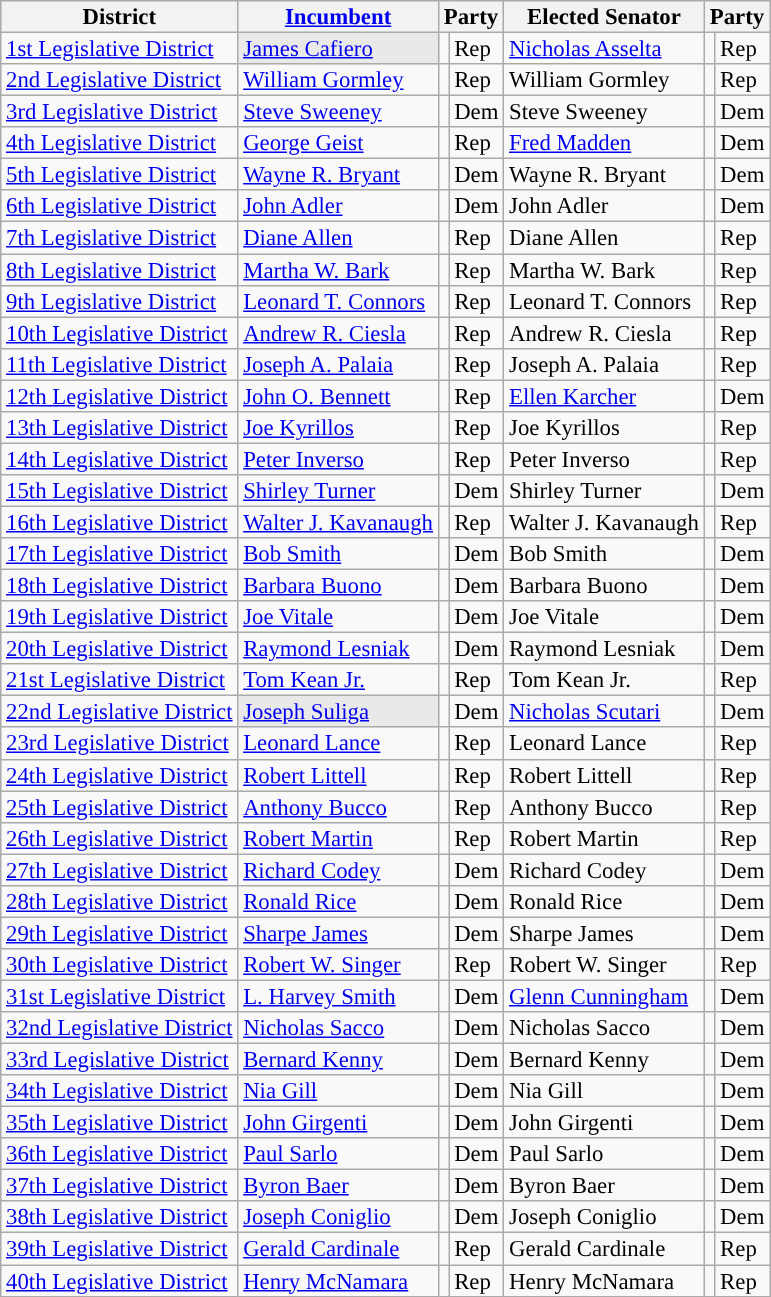<table class="sortable wikitable" style="font-size:95%;line-height:14px;">
<tr>
<th>District</th>
<th class="unsortable"><a href='#'>Incumbent</a></th>
<th colspan="2">Party</th>
<th class="unsortable">Elected Senator</th>
<th colspan="2">Party</th>
</tr>
<tr>
<td><a href='#'>1st Legislative District</a></td>
<td style="background:#E9E9E9;"><a href='#'>James Cafiero</a></td>
<td style="background:"></td>
<td>Rep</td>
<td><a href='#'>Nicholas Asselta</a></td>
<td style="background:"></td>
<td>Rep</td>
</tr>
<tr>
<td><a href='#'>2nd Legislative District</a></td>
<td><a href='#'>William Gormley</a></td>
<td style="background:"></td>
<td>Rep</td>
<td>William Gormley</td>
<td style="background:"></td>
<td>Rep</td>
</tr>
<tr>
<td><a href='#'>3rd Legislative District</a></td>
<td><a href='#'>Steve Sweeney</a></td>
<td style="background:"></td>
<td>Dem</td>
<td>Steve Sweeney</td>
<td style="background:"></td>
<td>Dem</td>
</tr>
<tr>
<td><a href='#'>4th Legislative District</a></td>
<td><a href='#'>George Geist</a></td>
<td style="background:"></td>
<td>Rep</td>
<td><a href='#'>Fred Madden</a></td>
<td style="background:"></td>
<td>Dem</td>
</tr>
<tr>
<td><a href='#'>5th Legislative District</a></td>
<td><a href='#'>Wayne R. Bryant</a></td>
<td style="background:"></td>
<td>Dem</td>
<td>Wayne R. Bryant</td>
<td style="background:"></td>
<td>Dem</td>
</tr>
<tr>
<td><a href='#'>6th Legislative District</a></td>
<td><a href='#'>John Adler</a></td>
<td style="background:"></td>
<td>Dem</td>
<td>John Adler</td>
<td style="background:"></td>
<td>Dem</td>
</tr>
<tr>
<td><a href='#'>7th Legislative District</a></td>
<td><a href='#'>Diane Allen</a></td>
<td style="background:"></td>
<td>Rep</td>
<td>Diane Allen</td>
<td style="background:"></td>
<td>Rep</td>
</tr>
<tr>
<td><a href='#'>8th Legislative District</a></td>
<td><a href='#'>Martha W. Bark</a></td>
<td style="background:"></td>
<td>Rep</td>
<td>Martha W. Bark</td>
<td style="background:"></td>
<td>Rep</td>
</tr>
<tr>
<td><a href='#'>9th Legislative District</a></td>
<td><a href='#'>Leonard T. Connors</a></td>
<td style="background:"></td>
<td>Rep</td>
<td>Leonard T. Connors</td>
<td style="background:"></td>
<td>Rep</td>
</tr>
<tr>
<td><a href='#'>10th Legislative District</a></td>
<td><a href='#'>Andrew R. Ciesla</a></td>
<td style="background:"></td>
<td>Rep</td>
<td>Andrew R. Ciesla</td>
<td style="background:"></td>
<td>Rep</td>
</tr>
<tr>
<td><a href='#'>11th Legislative District</a></td>
<td><a href='#'>Joseph A. Palaia</a></td>
<td style="background:"></td>
<td>Rep</td>
<td>Joseph A. Palaia</td>
<td style="background:"></td>
<td>Rep</td>
</tr>
<tr>
<td><a href='#'>12th Legislative District</a></td>
<td><a href='#'>John O. Bennett</a></td>
<td style="background:"></td>
<td>Rep</td>
<td><a href='#'>Ellen Karcher</a></td>
<td style="background:"></td>
<td>Dem</td>
</tr>
<tr>
<td><a href='#'>13th Legislative District</a></td>
<td><a href='#'>Joe Kyrillos</a></td>
<td style="background:"></td>
<td>Rep</td>
<td>Joe Kyrillos</td>
<td style="background:"></td>
<td>Rep</td>
</tr>
<tr>
<td><a href='#'>14th Legislative District</a></td>
<td><a href='#'>Peter Inverso</a></td>
<td style="background:"></td>
<td>Rep</td>
<td>Peter Inverso</td>
<td style="background:"></td>
<td>Rep</td>
</tr>
<tr>
<td><a href='#'>15th Legislative District</a></td>
<td><a href='#'>Shirley Turner</a></td>
<td style="background:"></td>
<td>Dem</td>
<td>Shirley Turner</td>
<td style="background:"></td>
<td>Dem</td>
</tr>
<tr>
<td><a href='#'>16th Legislative District</a></td>
<td><a href='#'>Walter J. Kavanaugh</a></td>
<td style="background:"></td>
<td>Rep</td>
<td>Walter J. Kavanaugh</td>
<td style="background:"></td>
<td>Rep</td>
</tr>
<tr>
<td><a href='#'>17th Legislative District</a></td>
<td><a href='#'>Bob Smith</a></td>
<td style="background:"></td>
<td>Dem</td>
<td>Bob Smith</td>
<td style="background:"></td>
<td>Dem</td>
</tr>
<tr>
<td><a href='#'>18th Legislative District</a></td>
<td><a href='#'>Barbara Buono</a></td>
<td style="background:"></td>
<td>Dem</td>
<td>Barbara Buono</td>
<td style="background:"></td>
<td>Dem</td>
</tr>
<tr>
<td><a href='#'>19th Legislative District</a></td>
<td><a href='#'>Joe Vitale</a></td>
<td style="background:"></td>
<td>Dem</td>
<td>Joe Vitale</td>
<td style="background:"></td>
<td>Dem</td>
</tr>
<tr>
<td><a href='#'>20th Legislative District</a></td>
<td><a href='#'>Raymond Lesniak</a></td>
<td style="background:"></td>
<td>Dem</td>
<td>Raymond Lesniak</td>
<td style="background:"></td>
<td>Dem</td>
</tr>
<tr>
<td><a href='#'>21st Legislative District</a></td>
<td><a href='#'>Tom Kean Jr.</a></td>
<td style="background:"></td>
<td>Rep</td>
<td>Tom Kean Jr.</td>
<td style="background:"></td>
<td>Rep</td>
</tr>
<tr>
<td><a href='#'>22nd Legislative District</a></td>
<td style="background:#E9E9E9;"><a href='#'>Joseph Suliga</a></td>
<td style="background:"></td>
<td>Dem</td>
<td><a href='#'>Nicholas Scutari</a></td>
<td style="background:"></td>
<td>Dem</td>
</tr>
<tr>
<td><a href='#'>23rd Legislative District</a></td>
<td><a href='#'>Leonard Lance</a></td>
<td style="background:"></td>
<td>Rep</td>
<td>Leonard Lance</td>
<td style="background:"></td>
<td>Rep</td>
</tr>
<tr>
<td><a href='#'>24th Legislative District</a></td>
<td><a href='#'>Robert Littell</a></td>
<td style="background:"></td>
<td>Rep</td>
<td>Robert Littell</td>
<td style="background:"></td>
<td>Rep</td>
</tr>
<tr>
<td><a href='#'>25th Legislative District</a></td>
<td><a href='#'>Anthony Bucco</a></td>
<td style="background:"></td>
<td>Rep</td>
<td>Anthony Bucco</td>
<td style="background:"></td>
<td>Rep</td>
</tr>
<tr>
<td><a href='#'>26th Legislative District</a></td>
<td><a href='#'>Robert Martin</a></td>
<td style="background:"></td>
<td>Rep</td>
<td>Robert Martin</td>
<td style="background:"></td>
<td>Rep</td>
</tr>
<tr>
<td><a href='#'>27th Legislative District</a></td>
<td><a href='#'>Richard Codey</a></td>
<td style="background:"></td>
<td>Dem</td>
<td>Richard Codey</td>
<td style="background:"></td>
<td>Dem</td>
</tr>
<tr>
<td><a href='#'>28th Legislative District</a></td>
<td><a href='#'>Ronald Rice</a></td>
<td style="background:"></td>
<td>Dem</td>
<td>Ronald Rice</td>
<td style="background:"></td>
<td>Dem</td>
</tr>
<tr>
<td><a href='#'>29th Legislative District</a></td>
<td><a href='#'>Sharpe James</a></td>
<td style="background:"></td>
<td>Dem</td>
<td>Sharpe James</td>
<td style="background:"></td>
<td>Dem</td>
</tr>
<tr>
<td><a href='#'>30th Legislative District</a></td>
<td><a href='#'>Robert W. Singer</a></td>
<td style="background:"></td>
<td>Rep</td>
<td>Robert W. Singer</td>
<td style="background:"></td>
<td>Rep</td>
</tr>
<tr>
<td><a href='#'>31st Legislative District</a></td>
<td><a href='#'>L. Harvey Smith</a></td>
<td style="background:"></td>
<td>Dem</td>
<td><a href='#'>Glenn Cunningham</a></td>
<td style="background:"></td>
<td>Dem</td>
</tr>
<tr>
<td><a href='#'>32nd Legislative District</a></td>
<td><a href='#'>Nicholas Sacco</a></td>
<td style="background:"></td>
<td>Dem</td>
<td>Nicholas Sacco</td>
<td style="background:"></td>
<td>Dem</td>
</tr>
<tr>
<td><a href='#'>33rd Legislative District</a></td>
<td><a href='#'>Bernard Kenny</a></td>
<td style="background:"></td>
<td>Dem</td>
<td>Bernard Kenny</td>
<td style="background:"></td>
<td>Dem</td>
</tr>
<tr>
<td><a href='#'>34th Legislative District</a></td>
<td><a href='#'>Nia Gill</a></td>
<td style="background:"></td>
<td>Dem</td>
<td>Nia Gill</td>
<td style="background:"></td>
<td>Dem</td>
</tr>
<tr>
<td><a href='#'>35th Legislative District</a></td>
<td><a href='#'>John Girgenti</a></td>
<td style="background:"></td>
<td>Dem</td>
<td>John Girgenti</td>
<td style="background:"></td>
<td>Dem</td>
</tr>
<tr>
<td><a href='#'>36th Legislative District</a></td>
<td><a href='#'>Paul Sarlo</a></td>
<td style="background:"></td>
<td>Dem</td>
<td>Paul Sarlo</td>
<td style="background:"></td>
<td>Dem</td>
</tr>
<tr>
<td><a href='#'>37th Legislative District</a></td>
<td><a href='#'>Byron Baer</a></td>
<td style="background:"></td>
<td>Dem</td>
<td>Byron Baer</td>
<td style="background:"></td>
<td>Dem</td>
</tr>
<tr>
<td><a href='#'>38th Legislative District</a></td>
<td><a href='#'>Joseph Coniglio</a></td>
<td style="background:"></td>
<td>Dem</td>
<td>Joseph Coniglio</td>
<td style="background:"></td>
<td>Dem</td>
</tr>
<tr>
<td><a href='#'>39th Legislative District</a></td>
<td><a href='#'>Gerald Cardinale</a></td>
<td style="background:"></td>
<td>Rep</td>
<td>Gerald Cardinale</td>
<td style="background:"></td>
<td>Rep</td>
</tr>
<tr>
<td><a href='#'>40th Legislative District</a></td>
<td><a href='#'>Henry McNamara</a></td>
<td style="background:"></td>
<td>Rep</td>
<td>Henry McNamara</td>
<td style="background:"></td>
<td>Rep</td>
</tr>
</table>
